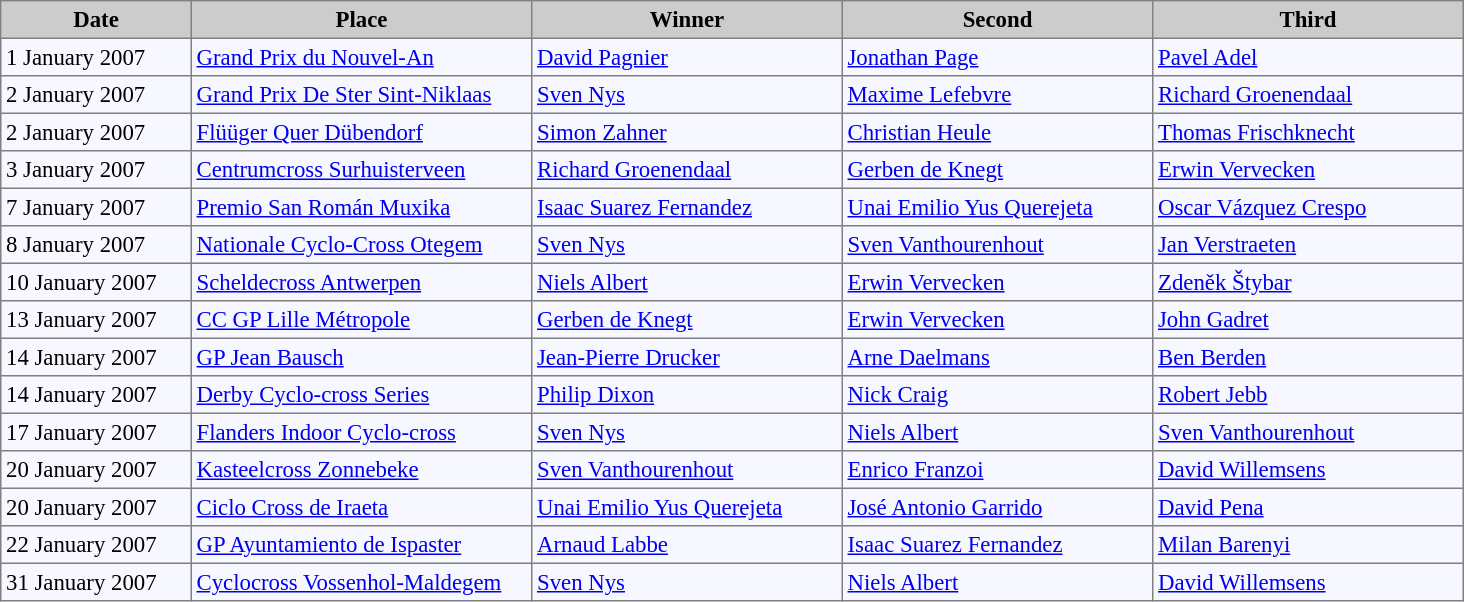<table bgcolor="#f7f8ff" cellpadding="3" cellspacing="0" border="1" style="font-size: 95%; border: gray solid 1px; border-collapse: collapse;">
<tr bgcolor="#CCCCCC">
<td align="center" width="120"><strong>Date</strong></td>
<td align="center" width="220"><strong>Place</strong></td>
<td align="center" width="200"><strong>Winner</strong></td>
<td align="center" width="200"><strong>Second</strong></td>
<td align="center" width="200"><strong>Third</strong></td>
</tr>
<tr align="left">
<td>1 January 2007</td>
<td> <a href='#'>Grand Prix du Nouvel-An</a></td>
<td> <a href='#'>David Pagnier</a></td>
<td> <a href='#'>Jonathan Page</a></td>
<td> <a href='#'>Pavel Adel</a></td>
</tr>
<tr align="left">
<td>2 January 2007</td>
<td> <a href='#'>Grand Prix De Ster Sint-Niklaas</a></td>
<td> <a href='#'>Sven Nys</a></td>
<td> <a href='#'>Maxime Lefebvre</a></td>
<td> <a href='#'>Richard Groenendaal</a></td>
</tr>
<tr align="left">
<td>2 January 2007</td>
<td> <a href='#'>Flüüger Quer Dübendorf</a></td>
<td> <a href='#'>Simon Zahner</a></td>
<td> <a href='#'>Christian Heule</a></td>
<td> <a href='#'>Thomas Frischknecht</a></td>
</tr>
<tr align="left">
<td>3 January 2007</td>
<td> <a href='#'>Centrumcross Surhuisterveen</a></td>
<td> <a href='#'>Richard Groenendaal</a></td>
<td> <a href='#'>Gerben de Knegt</a></td>
<td> <a href='#'>Erwin Vervecken</a></td>
</tr>
<tr align="left">
<td>7 January 2007</td>
<td> <a href='#'>Premio San Román Muxika</a></td>
<td> <a href='#'>Isaac Suarez Fernandez</a></td>
<td> <a href='#'>Unai Emilio Yus Querejeta</a></td>
<td> <a href='#'>Oscar Vázquez Crespo</a></td>
</tr>
<tr align="left">
<td>8 January 2007</td>
<td> <a href='#'>Nationale Cyclo-Cross Otegem</a></td>
<td> <a href='#'>Sven Nys</a></td>
<td> <a href='#'>Sven Vanthourenhout</a></td>
<td> <a href='#'>Jan Verstraeten</a></td>
</tr>
<tr align="left">
<td>10 January 2007</td>
<td> <a href='#'>Scheldecross Antwerpen</a></td>
<td> <a href='#'>Niels Albert</a></td>
<td> <a href='#'>Erwin Vervecken</a></td>
<td> <a href='#'>Zdeněk Štybar</a></td>
</tr>
<tr align="left">
<td>13 January 2007</td>
<td> <a href='#'>CC GP Lille Métropole</a></td>
<td> <a href='#'>Gerben de Knegt</a></td>
<td> <a href='#'>Erwin Vervecken</a></td>
<td> <a href='#'>John Gadret</a></td>
</tr>
<tr align="left">
<td>14 January 2007</td>
<td> <a href='#'>GP Jean Bausch</a></td>
<td> <a href='#'>Jean-Pierre Drucker</a></td>
<td> <a href='#'>Arne Daelmans</a></td>
<td> <a href='#'>Ben Berden</a></td>
</tr>
<tr align="left">
<td>14 January 2007</td>
<td> <a href='#'>Derby Cyclo-cross Series</a></td>
<td> <a href='#'>Philip Dixon</a></td>
<td> <a href='#'>Nick Craig</a></td>
<td> <a href='#'>Robert Jebb</a></td>
</tr>
<tr align="left">
<td>17 January 2007</td>
<td> <a href='#'>Flanders Indoor Cyclo-cross</a></td>
<td> <a href='#'>Sven Nys</a></td>
<td> <a href='#'>Niels Albert</a></td>
<td> <a href='#'>Sven Vanthourenhout</a></td>
</tr>
<tr align="left">
<td>20 January 2007</td>
<td> <a href='#'>Kasteelcross Zonnebeke</a></td>
<td> <a href='#'>Sven Vanthourenhout</a></td>
<td> <a href='#'>Enrico Franzoi</a></td>
<td> <a href='#'>David Willemsens</a></td>
</tr>
<tr align="left">
<td>20 January 2007</td>
<td> <a href='#'>Ciclo Cross de Iraeta</a></td>
<td> <a href='#'>Unai Emilio Yus Querejeta</a></td>
<td> <a href='#'>José Antonio Garrido</a></td>
<td> <a href='#'>David Pena</a></td>
</tr>
<tr align="left">
<td>22 January 2007</td>
<td> <a href='#'>GP Ayuntamiento de Ispaster</a></td>
<td> <a href='#'>Arnaud Labbe</a></td>
<td> <a href='#'>Isaac Suarez Fernandez</a></td>
<td> <a href='#'>Milan Barenyi</a></td>
</tr>
<tr align="left">
<td>31 January 2007</td>
<td> <a href='#'>Cyclocross Vossenhol-Maldegem</a></td>
<td> <a href='#'>Sven Nys</a></td>
<td> <a href='#'>Niels Albert</a></td>
<td> <a href='#'>David Willemsens</a></td>
</tr>
</table>
